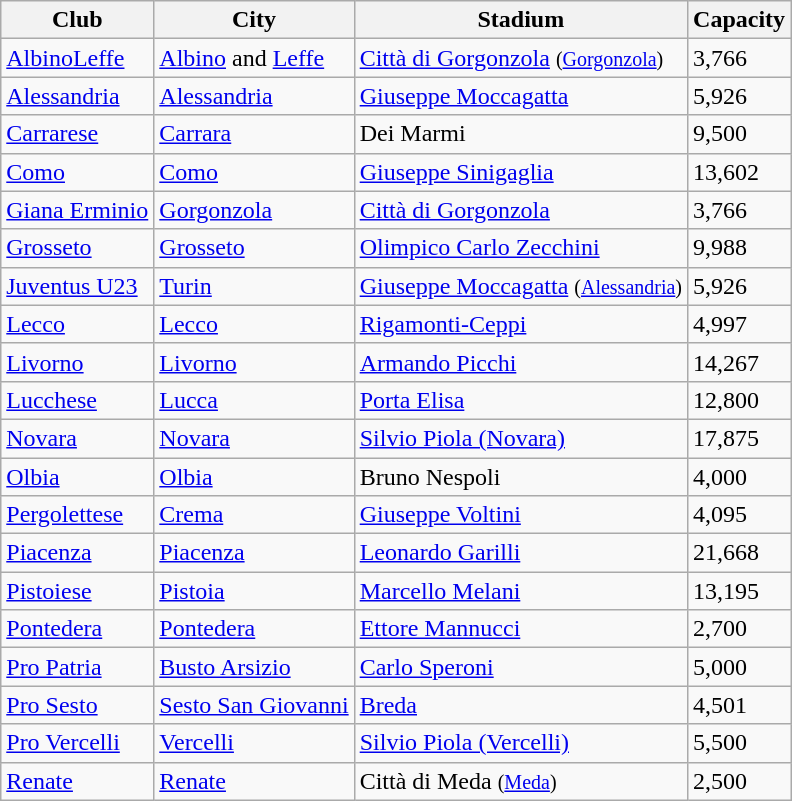<table class="wikitable sortable">
<tr>
<th>Club</th>
<th>City</th>
<th>Stadium</th>
<th>Capacity</th>
</tr>
<tr>
<td><a href='#'>AlbinoLeffe</a></td>
<td><a href='#'>Albino</a> and <a href='#'>Leffe</a></td>
<td><a href='#'>Città di Gorgonzola</a> <small>(<a href='#'>Gorgonzola</a>)</small></td>
<td>3,766</td>
</tr>
<tr>
<td><a href='#'>Alessandria</a></td>
<td><a href='#'>Alessandria</a></td>
<td><a href='#'>Giuseppe Moccagatta</a></td>
<td>5,926</td>
</tr>
<tr>
<td><a href='#'>Carrarese</a></td>
<td><a href='#'>Carrara</a></td>
<td>Dei Marmi</td>
<td>9,500</td>
</tr>
<tr>
<td><a href='#'>Como</a></td>
<td><a href='#'>Como</a></td>
<td><a href='#'>Giuseppe Sinigaglia</a></td>
<td>13,602</td>
</tr>
<tr>
<td><a href='#'>Giana Erminio</a></td>
<td><a href='#'>Gorgonzola</a></td>
<td><a href='#'>Città di Gorgonzola</a></td>
<td>3,766</td>
</tr>
<tr>
<td><a href='#'>Grosseto</a></td>
<td><a href='#'>Grosseto</a></td>
<td><a href='#'>Olimpico Carlo Zecchini</a></td>
<td>9,988</td>
</tr>
<tr>
<td><a href='#'>Juventus U23</a></td>
<td><a href='#'>Turin</a></td>
<td><a href='#'>Giuseppe Moccagatta</a> <small>(<a href='#'>Alessandria</a>)</small></td>
<td>5,926</td>
</tr>
<tr>
<td><a href='#'>Lecco</a></td>
<td><a href='#'>Lecco</a></td>
<td><a href='#'>Rigamonti-Ceppi</a></td>
<td>4,997</td>
</tr>
<tr>
<td><a href='#'>Livorno</a></td>
<td><a href='#'>Livorno</a></td>
<td><a href='#'>Armando Picchi</a></td>
<td>14,267</td>
</tr>
<tr>
<td><a href='#'>Lucchese</a></td>
<td><a href='#'>Lucca</a></td>
<td><a href='#'>Porta Elisa</a></td>
<td>12,800</td>
</tr>
<tr>
<td><a href='#'>Novara</a></td>
<td><a href='#'>Novara</a></td>
<td><a href='#'>Silvio Piola (Novara)</a></td>
<td>17,875</td>
</tr>
<tr>
<td><a href='#'>Olbia</a></td>
<td><a href='#'>Olbia</a></td>
<td>Bruno Nespoli</td>
<td>4,000</td>
</tr>
<tr>
<td><a href='#'>Pergolettese</a></td>
<td><a href='#'>Crema</a></td>
<td><a href='#'>Giuseppe Voltini</a></td>
<td>4,095</td>
</tr>
<tr>
<td><a href='#'>Piacenza</a></td>
<td><a href='#'>Piacenza</a></td>
<td><a href='#'>Leonardo Garilli</a></td>
<td>21,668</td>
</tr>
<tr>
<td><a href='#'>Pistoiese</a></td>
<td><a href='#'>Pistoia</a></td>
<td><a href='#'>Marcello Melani</a></td>
<td>13,195</td>
</tr>
<tr>
<td><a href='#'>Pontedera</a></td>
<td><a href='#'>Pontedera</a></td>
<td><a href='#'>Ettore Mannucci</a></td>
<td>2,700</td>
</tr>
<tr>
<td><a href='#'>Pro Patria</a></td>
<td><a href='#'>Busto Arsizio</a></td>
<td><a href='#'>Carlo Speroni</a></td>
<td>5,000</td>
</tr>
<tr>
<td><a href='#'>Pro Sesto</a></td>
<td><a href='#'>Sesto San Giovanni</a></td>
<td><a href='#'>Breda</a></td>
<td>4,501</td>
</tr>
<tr>
<td><a href='#'>Pro Vercelli</a></td>
<td><a href='#'>Vercelli</a></td>
<td><a href='#'>Silvio Piola (Vercelli)</a></td>
<td>5,500</td>
</tr>
<tr>
<td><a href='#'>Renate</a></td>
<td><a href='#'>Renate</a></td>
<td>Città di Meda <small>(<a href='#'>Meda</a>)</small></td>
<td>2,500</td>
</tr>
</table>
